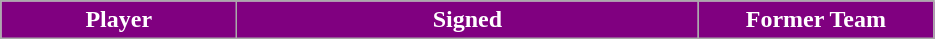<table class="wikitable sortable sortable">
<tr>
<th style="background:purple; color:#ffffff" width=150>Player</th>
<th style="background:purple; color:#ffffff" width=300>Signed</th>
<th style="background:purple; color:#ffffff" width=150>Former Team</th>
</tr>
</table>
